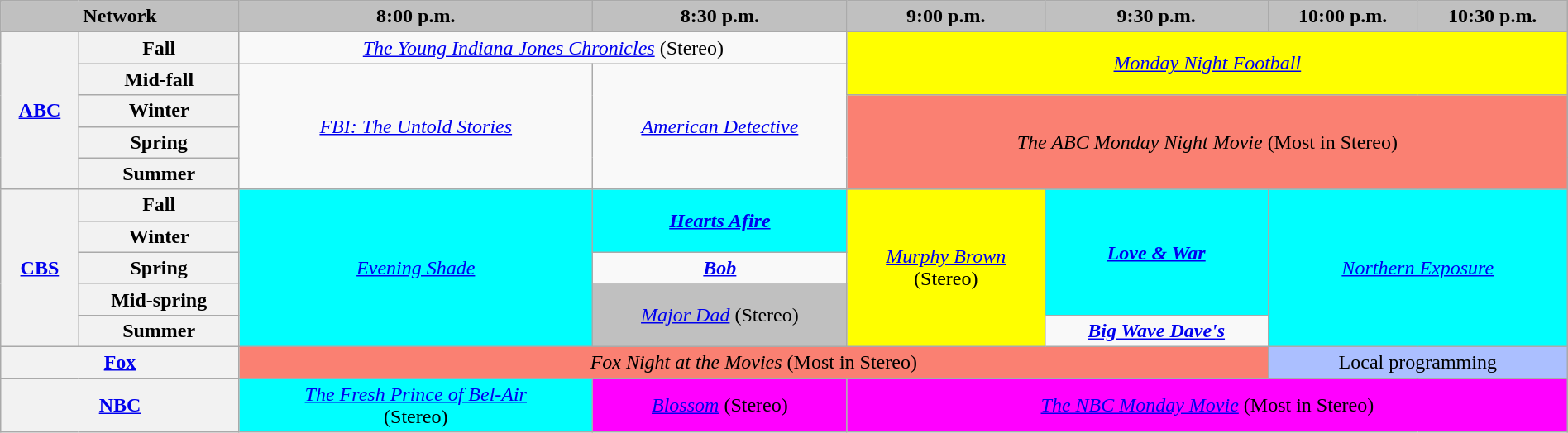<table class="wikitable" style="width:100%;margin-right:0;text-align:center">
<tr>
<th colspan="2" style="background-color:#C0C0C0">Network</th>
<th style="background-color:#C0C0C0;text-align:center">8:00 p.m.</th>
<th style="background-color:#C0C0C0;text-align:center">8:30 p.m.</th>
<th style="background-color:#C0C0C0;text-align:center">9:00 p.m.</th>
<th style="background-color:#C0C0C0;text-align:center">9:30 p.m.</th>
<th style="background-color:#C0C0C0;text-align:center">10:00 p.m.</th>
<th style="background-color:#C0C0C0;text-align:center">10:30 p.m.</th>
</tr>
<tr>
<th rowspan="5"><a href='#'>ABC</a></th>
<th>Fall</th>
<td colspan="2"><em><a href='#'>The Young Indiana Jones Chronicles</a></em> (Stereo)</td>
<td style="background:yellow;" rowspan="2" colspan="4"><em><a href='#'>Monday Night Football</a></em> </td>
</tr>
<tr>
<th>Mid-fall</th>
<td rowspan="4"><em><a href='#'>FBI: The Untold Stories</a></em></td>
<td rowspan="4"><em><a href='#'>American Detective</a></em></td>
</tr>
<tr>
<th>Winter</th>
<td colspan="4" rowspan="3" style="background:#FA8072;"><em>The ABC Monday Night Movie</em> (Most in Stereo)</td>
</tr>
<tr>
<th>Spring</th>
</tr>
<tr>
<th>Summer</th>
</tr>
<tr>
<th rowspan="5"><a href='#'>CBS</a></th>
<th>Fall</th>
<td style="background:cyan;" rowspan="5"><em><a href='#'>Evening Shade</a></em> </td>
<td style="background:cyan;" rowspan="2"><strong><em><a href='#'>Hearts Afire</a></em></strong> </td>
<td style="background:yellow;" rowspan="5"><em><a href='#'>Murphy Brown</a></em><br>(Stereo) </td>
<td style="background:cyan;" rowspan="4"><strong><em><a href='#'>Love & War</a></em></strong> </td>
<td style="background:cyan;" colspan="4" rowspan="5"><em><a href='#'>Northern Exposure</a></em> </td>
</tr>
<tr>
<th>Winter</th>
</tr>
<tr>
<th>Spring</th>
<td><strong><em><a href='#'>Bob</a></em></strong></td>
</tr>
<tr>
<th>Mid-spring</th>
<td rowspan="2" style="background:#C0C0C0;"><em><a href='#'>Major Dad</a></em> (Stereo) </td>
</tr>
<tr>
<th>Summer</th>
<td><strong><em><a href='#'>Big Wave Dave's</a></em></strong></td>
</tr>
<tr>
<th colspan="2"><a href='#'>Fox</a></th>
<td colspan="4" style="background:#FA8072;"><em>Fox Night at the Movies</em> (Most in Stereo)</td>
<td style="background:#abbfff;" colspan="2">Local programming</td>
</tr>
<tr>
<th colspan="2"><a href='#'>NBC</a></th>
<td style="background:cyan;"><em><a href='#'>The Fresh Prince of Bel-Air</a></em><br>(Stereo) </td>
<td style="background:magenta;"><em><a href='#'>Blossom</a></em> (Stereo) </td>
<td style="background:magenta;" colspan="4"><em><a href='#'>The NBC Monday Movie</a></em> (Most in Stereo) </td>
</tr>
</table>
